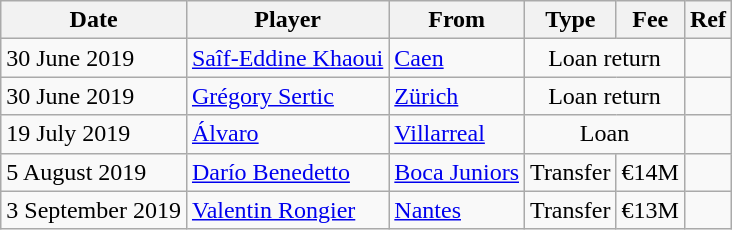<table class="wikitable">
<tr>
<th>Date</th>
<th>Player</th>
<th>From</th>
<th>Type</th>
<th>Fee</th>
<th>Ref</th>
</tr>
<tr>
<td>30 June 2019</td>
<td> <a href='#'>Saîf-Eddine Khaoui</a></td>
<td><a href='#'>Caen</a></td>
<td align=center colspan=2>Loan return</td>
<td align=center></td>
</tr>
<tr>
<td>30 June 2019</td>
<td> <a href='#'>Grégory Sertic</a></td>
<td> <a href='#'>Zürich</a></td>
<td align=center colspan=2>Loan return</td>
<td align=center></td>
</tr>
<tr>
<td>19 July 2019</td>
<td> <a href='#'>Álvaro</a></td>
<td> <a href='#'>Villarreal</a></td>
<td align=center colspan=2>Loan</td>
<td align=center></td>
</tr>
<tr>
<td>5 August 2019</td>
<td> <a href='#'>Darío Benedetto</a></td>
<td> <a href='#'>Boca Juniors</a></td>
<td align=center>Transfer</td>
<td align=center>€14M</td>
<td align=center></td>
</tr>
<tr>
<td>3 September 2019</td>
<td> <a href='#'>Valentin Rongier</a></td>
<td><a href='#'>Nantes</a></td>
<td align=center>Transfer</td>
<td align=center>€13M</td>
<td align=center></td>
</tr>
</table>
